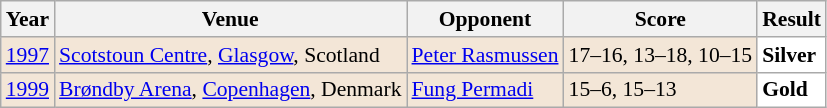<table class="sortable wikitable" style="font-size: 90%;">
<tr>
<th>Year</th>
<th>Venue</th>
<th>Opponent</th>
<th>Score</th>
<th>Result</th>
</tr>
<tr style="background:#F3E6D7">
<td align="center"><a href='#'>1997</a></td>
<td align="left"><a href='#'>Scotstoun Centre</a>, <a href='#'>Glasgow</a>, Scotland</td>
<td align="left"> <a href='#'>Peter Rasmussen</a></td>
<td align="left">17–16, 13–18, 10–15</td>
<td style="text-align:left; background:white"> <strong>Silver</strong></td>
</tr>
<tr style="background:#F3E6D7">
<td align="center"><a href='#'>1999</a></td>
<td align="left"><a href='#'>Brøndby Arena</a>, <a href='#'>Copenhagen</a>, Denmark</td>
<td align="left"> <a href='#'>Fung Permadi</a></td>
<td align="left">15–6, 15–13</td>
<td style="text-align:left; background:white"> <strong>Gold</strong></td>
</tr>
</table>
